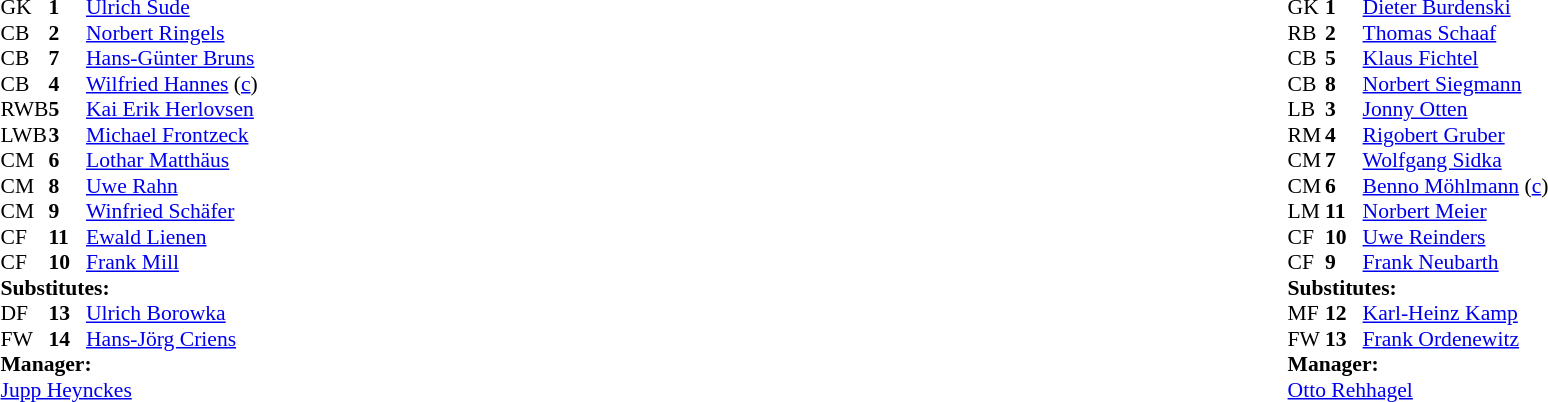<table width="100%">
<tr>
<td valign="top" width="40%"><br><table style="font-size:90%" cellspacing="0" cellpadding="0">
<tr>
<th width=25></th>
<th width=25></th>
</tr>
<tr>
<td>GK</td>
<td><strong>1</strong></td>
<td> <a href='#'>Ulrich Sude</a></td>
</tr>
<tr>
<td>CB</td>
<td><strong>2</strong></td>
<td> <a href='#'>Norbert Ringels</a></td>
<td></td>
</tr>
<tr>
<td>CB</td>
<td><strong>7</strong></td>
<td> <a href='#'>Hans-Günter Bruns</a></td>
</tr>
<tr>
<td>CB</td>
<td><strong>4</strong></td>
<td> <a href='#'>Wilfried Hannes</a> (<a href='#'>c</a>)</td>
</tr>
<tr>
<td>RWB</td>
<td><strong>5</strong></td>
<td> <a href='#'>Kai Erik Herlovsen</a></td>
</tr>
<tr>
<td>LWB</td>
<td><strong>3</strong></td>
<td> <a href='#'>Michael Frontzeck</a></td>
</tr>
<tr>
<td>CM</td>
<td><strong>6</strong></td>
<td> <a href='#'>Lothar Matthäus</a></td>
</tr>
<tr>
<td>CM</td>
<td><strong>8</strong></td>
<td> <a href='#'>Uwe Rahn</a></td>
</tr>
<tr>
<td>CM</td>
<td><strong>9</strong></td>
<td> <a href='#'>Winfried Schäfer</a></td>
<td></td>
<td></td>
</tr>
<tr>
<td>CF</td>
<td><strong>11</strong></td>
<td> <a href='#'>Ewald Lienen</a></td>
<td></td>
<td></td>
</tr>
<tr>
<td>CF</td>
<td><strong>10</strong></td>
<td> <a href='#'>Frank Mill</a></td>
</tr>
<tr>
<td colspan=3><strong>Substitutes:</strong></td>
</tr>
<tr>
<td>DF</td>
<td><strong>13</strong></td>
<td> <a href='#'>Ulrich Borowka</a></td>
<td></td>
<td></td>
</tr>
<tr>
<td>FW</td>
<td><strong>14</strong></td>
<td> <a href='#'>Hans-Jörg Criens</a></td>
<td></td>
<td></td>
</tr>
<tr>
<td colspan=3><strong>Manager:</strong></td>
</tr>
<tr>
<td colspan=3> <a href='#'>Jupp Heynckes</a></td>
</tr>
</table>
</td>
<td valign="top"></td>
<td valign="top" width="50%"><br><table style="font-size:90%; margin:auto" cellspacing="0" cellpadding="0">
<tr>
<th width=25></th>
<th width=25></th>
</tr>
<tr>
<td>GK</td>
<td><strong>1</strong></td>
<td> <a href='#'>Dieter Burdenski</a></td>
</tr>
<tr>
<td>RB</td>
<td><strong>2</strong></td>
<td> <a href='#'>Thomas Schaaf</a></td>
</tr>
<tr>
<td>CB</td>
<td><strong>5</strong></td>
<td> <a href='#'>Klaus Fichtel</a></td>
</tr>
<tr>
<td>CB</td>
<td><strong>8</strong></td>
<td> <a href='#'>Norbert Siegmann</a></td>
<td></td>
</tr>
<tr>
<td>LB</td>
<td><strong>3</strong></td>
<td> <a href='#'>Jonny Otten</a></td>
</tr>
<tr>
<td>RM</td>
<td><strong>4</strong></td>
<td> <a href='#'>Rigobert Gruber</a></td>
<td></td>
<td></td>
</tr>
<tr>
<td>CM</td>
<td><strong>7</strong></td>
<td> <a href='#'>Wolfgang Sidka</a></td>
</tr>
<tr>
<td>CM</td>
<td><strong>6</strong></td>
<td> <a href='#'>Benno Möhlmann</a> (<a href='#'>c</a>)</td>
</tr>
<tr>
<td>LM</td>
<td><strong>11</strong></td>
<td> <a href='#'>Norbert Meier</a></td>
</tr>
<tr>
<td>CF</td>
<td><strong>10</strong></td>
<td> <a href='#'>Uwe Reinders</a></td>
</tr>
<tr>
<td>CF</td>
<td><strong>9</strong></td>
<td> <a href='#'>Frank Neubarth</a></td>
</tr>
<tr>
<td colspan=3><strong>Substitutes:</strong></td>
</tr>
<tr>
<td>MF</td>
<td><strong>12</strong></td>
<td> <a href='#'>Karl-Heinz Kamp</a></td>
<td></td>
<td> </td>
</tr>
<tr>
<td>FW</td>
<td><strong>13</strong></td>
<td> <a href='#'>Frank Ordenewitz</a></td>
<td></td>
<td></td>
</tr>
<tr>
<td colspan=3><strong>Manager:</strong></td>
</tr>
<tr>
<td colspan=3> <a href='#'>Otto Rehhagel</a></td>
</tr>
</table>
</td>
</tr>
</table>
